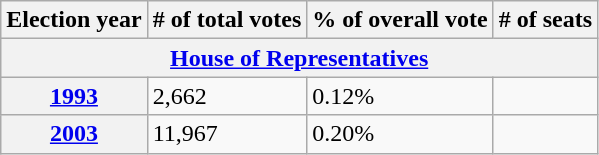<table class="wikitable">
<tr>
<th>Election year</th>
<th># of total votes</th>
<th>% of overall vote</th>
<th># of seats</th>
</tr>
<tr>
<th colspan=4><a href='#'>House of Representatives</a></th>
</tr>
<tr>
<th><a href='#'>1993</a></th>
<td>2,662</td>
<td>0.12%</td>
<td></td>
</tr>
<tr>
<th><a href='#'>2003</a></th>
<td>11,967</td>
<td>0.20%</td>
<td></td>
</tr>
</table>
